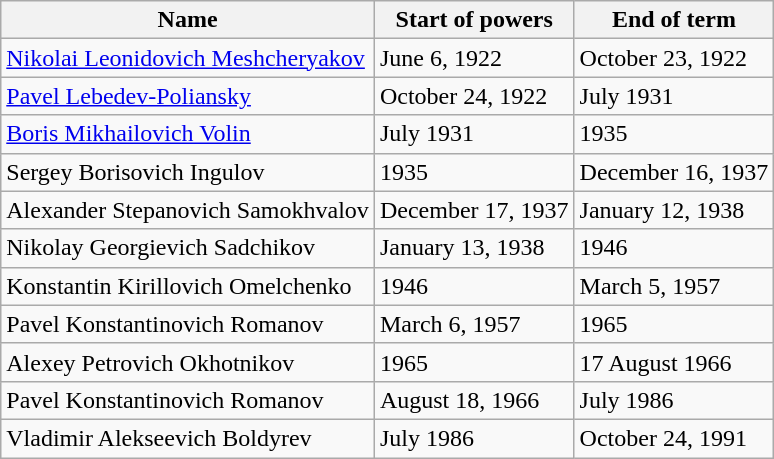<table class="wikitable">
<tr>
<th>Name</th>
<th>Start of powers</th>
<th>End of term</th>
</tr>
<tr>
<td><a href='#'>Nikolai Leonidovich Meshcheryakov</a></td>
<td>June 6, 1922</td>
<td>October 23, 1922</td>
</tr>
<tr>
<td><a href='#'>Pavel Lebedev-Poliansky</a></td>
<td>October 24, 1922</td>
<td>July 1931</td>
</tr>
<tr>
<td><a href='#'>Boris Mikhailovich Volin</a></td>
<td>July 1931</td>
<td>1935</td>
</tr>
<tr>
<td>Sergey Borisovich Ingulov</td>
<td>1935</td>
<td>December 16, 1937</td>
</tr>
<tr>
<td>Alexander Stepanovich Samokhvalov</td>
<td>December 17, 1937</td>
<td>January 12, 1938</td>
</tr>
<tr>
<td>Nikolay Georgievich Sadchikov</td>
<td>January 13, 1938</td>
<td>1946</td>
</tr>
<tr>
<td>Konstantin Kirillovich Omelchenko</td>
<td>1946</td>
<td>March 5, 1957</td>
</tr>
<tr>
<td>Pavel Konstantinovich Romanov</td>
<td>March 6, 1957</td>
<td>1965</td>
</tr>
<tr>
<td>Alexey Petrovich Okhotnikov</td>
<td>1965</td>
<td>17 August 1966</td>
</tr>
<tr>
<td>Pavel Konstantinovich Romanov</td>
<td>August 18, 1966</td>
<td>July 1986</td>
</tr>
<tr>
<td>Vladimir Alekseevich Boldyrev</td>
<td>July 1986</td>
<td>October 24, 1991</td>
</tr>
</table>
